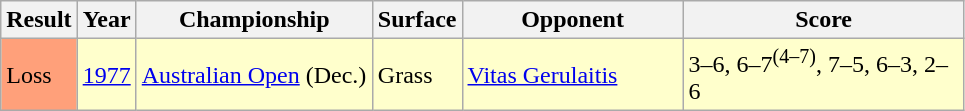<table class="sortable wikitable">
<tr>
<th style="width:40px">Result</th>
<th style="width:30px">Year</th>
<th style="width:150px">Championship</th>
<th style="width:50px">Surface</th>
<th style="width:140px">Opponent</th>
<th style="width:180px" class="unsortable">Score</th>
</tr>
<tr style="background:#ffc;">
<td style="background:#ffa07a;">Loss</td>
<td><a href='#'>1977</a></td>
<td><a href='#'>Australian Open</a> (Dec.)</td>
<td>Grass</td>
<td> <a href='#'>Vitas Gerulaitis</a></td>
<td>3–6, 6–7<sup>(4–7)</sup>, 7–5, 6–3, 2–6</td>
</tr>
</table>
